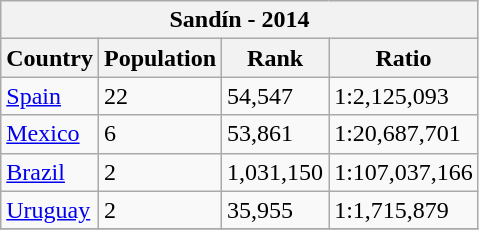<table class="wikitable">
<tr>
<th colspan=5>Sandín - 2014</th>
</tr>
<tr>
<th>Country</th>
<th>Population</th>
<th>Rank</th>
<th>Ratio</th>
</tr>
<tr>
<td> <a href='#'>Spain</a></td>
<td>22</td>
<td>54,547</td>
<td>1:2,125,093</td>
</tr>
<tr>
<td> <a href='#'>Mexico</a></td>
<td>6</td>
<td>53,861</td>
<td>1:20,687,701</td>
</tr>
<tr>
<td> <a href='#'>Brazil</a></td>
<td>2</td>
<td>1,031,150</td>
<td>1:107,037,166</td>
</tr>
<tr>
<td> <a href='#'>Uruguay</a></td>
<td>2</td>
<td>35,955</td>
<td>1:1,715,879</td>
</tr>
<tr>
</tr>
</table>
